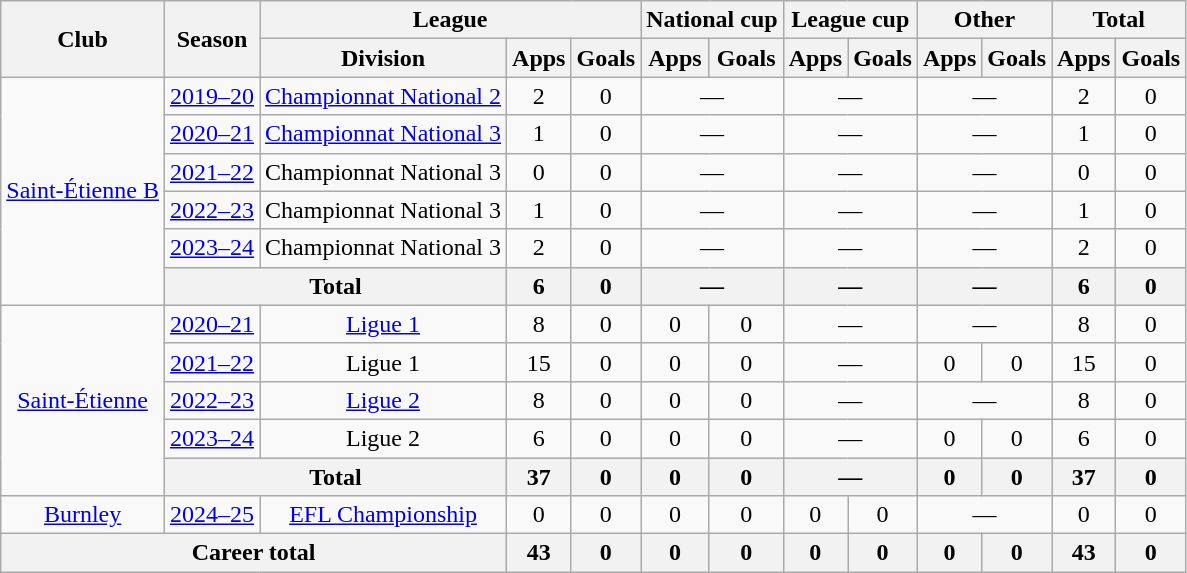<table class="wikitable" Style="text-align: center">
<tr>
<th rowspan="2">Club</th>
<th rowspan="2">Season</th>
<th colspan="3">League</th>
<th colspan="2">National cup</th>
<th colspan="2">League cup</th>
<th colspan="2">Other</th>
<th colspan="2">Total</th>
</tr>
<tr>
<th>Division</th>
<th>Apps</th>
<th>Goals</th>
<th>Apps</th>
<th>Goals</th>
<th>Apps</th>
<th>Goals</th>
<th>Apps</th>
<th>Goals</th>
<th>Apps</th>
<th>Goals</th>
</tr>
<tr>
<td rowspan="6"><a href='#'>Saint-Étienne B</a></td>
<td><a href='#'>2019–20</a></td>
<td><a href='#'>Championnat National 2</a></td>
<td>2</td>
<td>0</td>
<td colspan="2">—</td>
<td colspan="2">—</td>
<td colspan="2">—</td>
<td>2</td>
<td>0</td>
</tr>
<tr>
<td><a href='#'>2020–21</a></td>
<td><a href='#'>Championnat National 3</a></td>
<td>1</td>
<td>0</td>
<td colspan="2">—</td>
<td colspan="2">—</td>
<td colspan="2">—</td>
<td>1</td>
<td>0</td>
</tr>
<tr>
<td><a href='#'>2021–22</a></td>
<td>Championnat National 3</td>
<td>0</td>
<td>0</td>
<td colspan="2">—</td>
<td colspan="2">—</td>
<td colspan="2">—</td>
<td>0</td>
<td>0</td>
</tr>
<tr>
<td><a href='#'>2022–23</a></td>
<td>Championnat National 3</td>
<td>1</td>
<td>0</td>
<td colspan="2">—</td>
<td colspan="2">—</td>
<td colspan="2">—</td>
<td>1</td>
<td>0</td>
</tr>
<tr>
<td><a href='#'>2023–24</a></td>
<td>Championnat National 3</td>
<td>2</td>
<td>0</td>
<td colspan="2">—</td>
<td colspan="2">—</td>
<td colspan="2">—</td>
<td>2</td>
<td>0</td>
</tr>
<tr>
<th colspan="2">Total</th>
<th>6</th>
<th>0</th>
<th colspan="2">—</th>
<th colspan="2">—</th>
<th colspan="2">—</th>
<th>6</th>
<th>0</th>
</tr>
<tr>
<td rowspan="5"><a href='#'>Saint-Étienne</a></td>
<td><a href='#'>2020–21</a></td>
<td><a href='#'>Ligue 1</a></td>
<td>8</td>
<td>0</td>
<td>0</td>
<td>0</td>
<td colspan="2">—</td>
<td colspan="2">—</td>
<td>8</td>
<td>0</td>
</tr>
<tr>
<td><a href='#'>2021–22</a></td>
<td>Ligue 1</td>
<td>15</td>
<td>0</td>
<td>0</td>
<td>0</td>
<td colspan="2">—</td>
<td>0</td>
<td>0</td>
<td>15</td>
<td>0</td>
</tr>
<tr>
<td><a href='#'>2022–23</a></td>
<td><a href='#'>Ligue 2</a></td>
<td>8</td>
<td>0</td>
<td>0</td>
<td>0</td>
<td colspan="2">—</td>
<td colspan="2">—</td>
<td>8</td>
<td>0</td>
</tr>
<tr>
<td><a href='#'>2023–24</a></td>
<td>Ligue 2</td>
<td>6</td>
<td>0</td>
<td>0</td>
<td>0</td>
<td colspan="2">—</td>
<td>0</td>
<td>0</td>
<td>6</td>
<td>0</td>
</tr>
<tr>
<th colspan="2">Total</th>
<th>37</th>
<th>0</th>
<th>0</th>
<th>0</th>
<th colspan="2">—</th>
<th>0</th>
<th>0</th>
<th>37</th>
<th>0</th>
</tr>
<tr>
<td><a href='#'>Burnley</a></td>
<td><a href='#'>2024–25</a></td>
<td><a href='#'>EFL Championship</a></td>
<td>0</td>
<td>0</td>
<td>0</td>
<td>0</td>
<td>0</td>
<td>0</td>
<td colspan="2">—</td>
<td>0</td>
<td>0</td>
</tr>
<tr>
<th colspan="3">Career total</th>
<th>43</th>
<th>0</th>
<th>0</th>
<th>0</th>
<th>0</th>
<th>0</th>
<th>0</th>
<th>0</th>
<th>43</th>
<th>0</th>
</tr>
</table>
